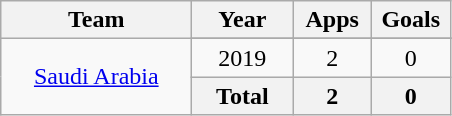<table class="wikitable" style="text-align: center;">
<tr>
<th width="120">Team</th>
<th width="60">Year</th>
<th width="45">Apps</th>
<th width="45">Goals</th>
</tr>
<tr>
<td rowspan=10><a href='#'>Saudi Arabia</a></td>
</tr>
<tr>
<td>2019</td>
<td>2</td>
<td>0</td>
</tr>
<tr>
<th>Total</th>
<th>2</th>
<th>0</th>
</tr>
</table>
